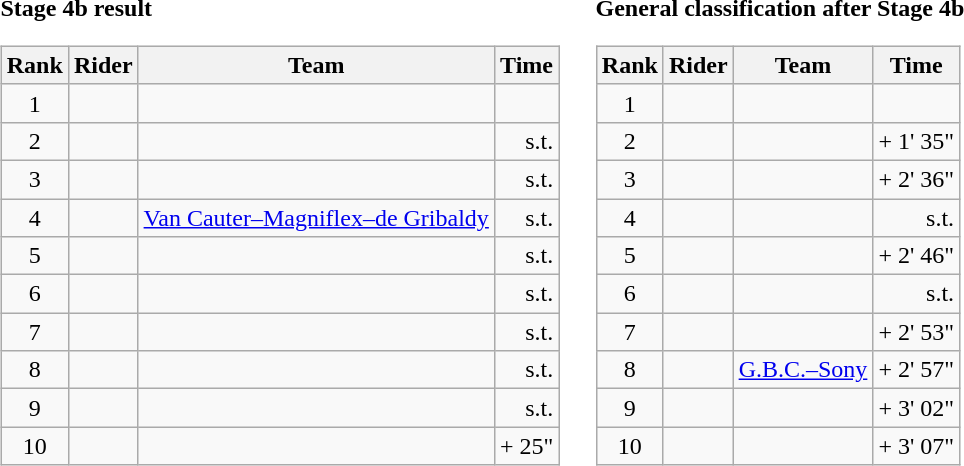<table>
<tr>
<td><strong>Stage 4b result</strong><br><table class="wikitable">
<tr>
<th scope="col">Rank</th>
<th scope="col">Rider</th>
<th scope="col">Team</th>
<th scope="col">Time</th>
</tr>
<tr>
<td style="text-align:center;">1</td>
<td></td>
<td></td>
<td style="text-align:right;"></td>
</tr>
<tr>
<td style="text-align:center;">2</td>
<td></td>
<td></td>
<td style="text-align:right;">s.t.</td>
</tr>
<tr>
<td style="text-align:center;">3</td>
<td></td>
<td></td>
<td style="text-align:right;">s.t.</td>
</tr>
<tr>
<td style="text-align:center;">4</td>
<td></td>
<td><a href='#'>Van Cauter–Magniflex–de Gribaldy</a></td>
<td style="text-align:right;">s.t.</td>
</tr>
<tr>
<td style="text-align:center;">5</td>
<td></td>
<td></td>
<td style="text-align:right;">s.t.</td>
</tr>
<tr>
<td style="text-align:center;">6</td>
<td></td>
<td></td>
<td style="text-align:right;">s.t.</td>
</tr>
<tr>
<td style="text-align:center;">7</td>
<td></td>
<td></td>
<td style="text-align:right;">s.t.</td>
</tr>
<tr>
<td style="text-align:center;">8</td>
<td></td>
<td></td>
<td style="text-align:right;">s.t.</td>
</tr>
<tr>
<td style="text-align:center;">9</td>
<td></td>
<td></td>
<td style="text-align:right;">s.t.</td>
</tr>
<tr>
<td style="text-align:center;">10</td>
<td></td>
<td></td>
<td style="text-align:right;">+ 25"</td>
</tr>
</table>
</td>
<td></td>
<td><strong>General classification after Stage 4b</strong><br><table class="wikitable">
<tr>
<th scope="col">Rank</th>
<th scope="col">Rider</th>
<th scope="col">Team</th>
<th scope="col">Time</th>
</tr>
<tr>
<td style="text-align:center;">1</td>
<td></td>
<td></td>
<td style="text-align:right;"></td>
</tr>
<tr>
<td style="text-align:center;">2</td>
<td></td>
<td></td>
<td style="text-align:right;">+ 1' 35"</td>
</tr>
<tr>
<td style="text-align:center;">3</td>
<td></td>
<td></td>
<td style="text-align:right;">+ 2' 36"</td>
</tr>
<tr>
<td style="text-align:center;">4</td>
<td></td>
<td></td>
<td style="text-align:right;">s.t.</td>
</tr>
<tr>
<td style="text-align:center;">5</td>
<td></td>
<td></td>
<td style="text-align:right;">+ 2' 46"</td>
</tr>
<tr>
<td style="text-align:center;">6</td>
<td></td>
<td></td>
<td style="text-align:right;">s.t.</td>
</tr>
<tr>
<td style="text-align:center;">7</td>
<td></td>
<td></td>
<td style="text-align:right;">+ 2' 53"</td>
</tr>
<tr>
<td style="text-align:center;">8</td>
<td></td>
<td><a href='#'>G.B.C.–Sony</a></td>
<td style="text-align:right;">+ 2' 57"</td>
</tr>
<tr>
<td style="text-align:center;">9</td>
<td></td>
<td></td>
<td style="text-align:right;">+ 3' 02"</td>
</tr>
<tr>
<td style="text-align:center;">10</td>
<td></td>
<td></td>
<td style="text-align:right;">+ 3' 07"</td>
</tr>
</table>
</td>
</tr>
</table>
